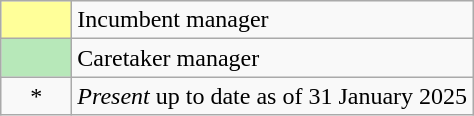<table class="wikitable">
<tr>
<td style="background:#ff9; width:40px; text-align:center;"></td>
<td>Incumbent manager</td>
</tr>
<tr>
<td style="background:#b7e8b9; width:40px; text-align:center;"></td>
<td>Caretaker manager</td>
</tr>
<tr>
<td style="width:40px; text-align:center;">*</td>
<td><em>Present</em> up to date as of 31 January 2025</td>
</tr>
</table>
